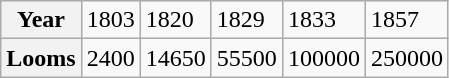<table class="wikitable">
<tr>
<th>Year</th>
<td>1803</td>
<td>1820</td>
<td>1829</td>
<td>1833</td>
<td>1857</td>
</tr>
<tr>
<th>Looms</th>
<td>2400</td>
<td>14650</td>
<td>55500</td>
<td>100000</td>
<td>250000</td>
</tr>
</table>
